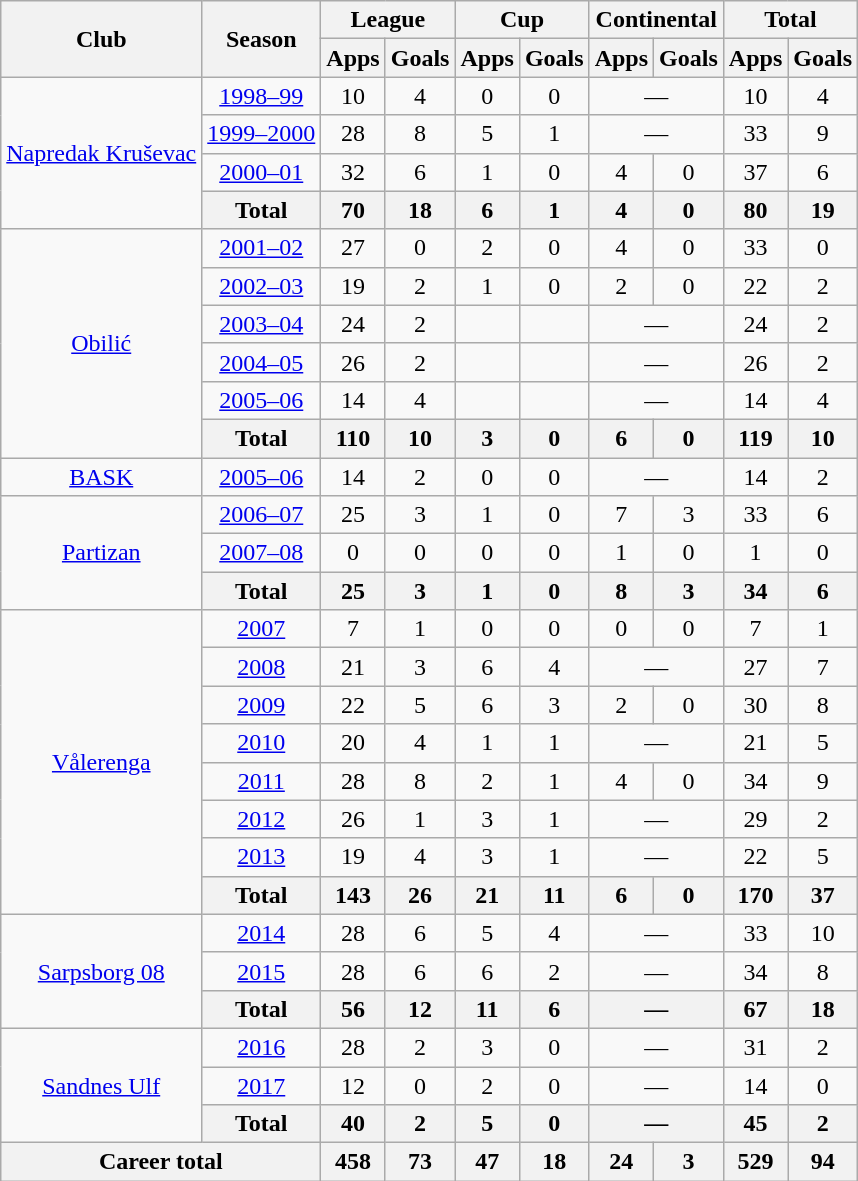<table class="wikitable" style="text-align:center">
<tr>
<th rowspan="2">Club</th>
<th rowspan="2">Season</th>
<th colspan="2">League</th>
<th colspan="2">Cup</th>
<th colspan="2">Continental</th>
<th colspan="2">Total</th>
</tr>
<tr>
<th>Apps</th>
<th>Goals</th>
<th>Apps</th>
<th>Goals</th>
<th>Apps</th>
<th>Goals</th>
<th>Apps</th>
<th>Goals</th>
</tr>
<tr>
<td rowspan="4"><a href='#'>Napredak Kruševac</a></td>
<td><a href='#'>1998–99</a></td>
<td>10</td>
<td>4</td>
<td>0</td>
<td>0</td>
<td colspan="2">—</td>
<td>10</td>
<td>4</td>
</tr>
<tr>
<td><a href='#'>1999–2000</a></td>
<td>28</td>
<td>8</td>
<td>5</td>
<td>1</td>
<td colspan="2">—</td>
<td>33</td>
<td>9</td>
</tr>
<tr>
<td><a href='#'>2000–01</a></td>
<td>32</td>
<td>6</td>
<td>1</td>
<td>0</td>
<td>4</td>
<td>0</td>
<td>37</td>
<td>6</td>
</tr>
<tr>
<th>Total</th>
<th>70</th>
<th>18</th>
<th>6</th>
<th>1</th>
<th>4</th>
<th>0</th>
<th>80</th>
<th>19</th>
</tr>
<tr>
<td rowspan="6"><a href='#'>Obilić</a></td>
<td><a href='#'>2001–02</a></td>
<td>27</td>
<td>0</td>
<td>2</td>
<td>0</td>
<td>4</td>
<td>0</td>
<td>33</td>
<td>0</td>
</tr>
<tr>
<td><a href='#'>2002–03</a></td>
<td>19</td>
<td>2</td>
<td>1</td>
<td>0</td>
<td>2</td>
<td>0</td>
<td>22</td>
<td>2</td>
</tr>
<tr>
<td><a href='#'>2003–04</a></td>
<td>24</td>
<td>2</td>
<td></td>
<td></td>
<td colspan="2">—</td>
<td>24</td>
<td>2</td>
</tr>
<tr>
<td><a href='#'>2004–05</a></td>
<td>26</td>
<td>2</td>
<td></td>
<td></td>
<td colspan="2">—</td>
<td>26</td>
<td>2</td>
</tr>
<tr>
<td><a href='#'>2005–06</a></td>
<td>14</td>
<td>4</td>
<td></td>
<td></td>
<td colspan="2">—</td>
<td>14</td>
<td>4</td>
</tr>
<tr>
<th>Total</th>
<th>110</th>
<th>10</th>
<th>3</th>
<th>0</th>
<th>6</th>
<th>0</th>
<th>119</th>
<th>10</th>
</tr>
<tr>
<td><a href='#'>BASK</a></td>
<td><a href='#'>2005–06</a></td>
<td>14</td>
<td>2</td>
<td>0</td>
<td>0</td>
<td colspan="2">—</td>
<td>14</td>
<td>2</td>
</tr>
<tr>
<td rowspan="3"><a href='#'>Partizan</a></td>
<td><a href='#'>2006–07</a></td>
<td>25</td>
<td>3</td>
<td>1</td>
<td>0</td>
<td>7</td>
<td>3</td>
<td>33</td>
<td>6</td>
</tr>
<tr>
<td><a href='#'>2007–08</a></td>
<td>0</td>
<td>0</td>
<td>0</td>
<td>0</td>
<td>1</td>
<td>0</td>
<td>1</td>
<td>0</td>
</tr>
<tr>
<th>Total</th>
<th>25</th>
<th>3</th>
<th>1</th>
<th>0</th>
<th>8</th>
<th>3</th>
<th>34</th>
<th>6</th>
</tr>
<tr>
<td rowspan="8"><a href='#'>Vålerenga</a></td>
<td><a href='#'>2007</a></td>
<td>7</td>
<td>1</td>
<td>0</td>
<td>0</td>
<td>0</td>
<td>0</td>
<td>7</td>
<td>1</td>
</tr>
<tr>
<td><a href='#'>2008</a></td>
<td>21</td>
<td>3</td>
<td>6</td>
<td>4</td>
<td colspan="2">—</td>
<td>27</td>
<td>7</td>
</tr>
<tr>
<td><a href='#'>2009</a></td>
<td>22</td>
<td>5</td>
<td>6</td>
<td>3</td>
<td>2</td>
<td>0</td>
<td>30</td>
<td>8</td>
</tr>
<tr>
<td><a href='#'>2010</a></td>
<td>20</td>
<td>4</td>
<td>1</td>
<td>1</td>
<td colspan="2">—</td>
<td>21</td>
<td>5</td>
</tr>
<tr>
<td><a href='#'>2011</a></td>
<td>28</td>
<td>8</td>
<td>2</td>
<td>1</td>
<td>4</td>
<td>0</td>
<td>34</td>
<td>9</td>
</tr>
<tr>
<td><a href='#'>2012</a></td>
<td>26</td>
<td>1</td>
<td>3</td>
<td>1</td>
<td colspan="2">—</td>
<td>29</td>
<td>2</td>
</tr>
<tr>
<td><a href='#'>2013</a></td>
<td>19</td>
<td>4</td>
<td>3</td>
<td>1</td>
<td colspan="2">—</td>
<td>22</td>
<td>5</td>
</tr>
<tr>
<th>Total</th>
<th>143</th>
<th>26</th>
<th>21</th>
<th>11</th>
<th>6</th>
<th>0</th>
<th>170</th>
<th>37</th>
</tr>
<tr>
<td rowspan="3"><a href='#'>Sarpsborg 08</a></td>
<td><a href='#'>2014</a></td>
<td>28</td>
<td>6</td>
<td>5</td>
<td>4</td>
<td colspan="2">—</td>
<td>33</td>
<td>10</td>
</tr>
<tr>
<td><a href='#'>2015</a></td>
<td>28</td>
<td>6</td>
<td>6</td>
<td>2</td>
<td colspan="2">—</td>
<td>34</td>
<td>8</td>
</tr>
<tr>
<th>Total</th>
<th>56</th>
<th>12</th>
<th>11</th>
<th>6</th>
<th colspan="2">—</th>
<th>67</th>
<th>18</th>
</tr>
<tr>
<td rowspan="3"><a href='#'>Sandnes Ulf</a></td>
<td><a href='#'>2016</a></td>
<td>28</td>
<td>2</td>
<td>3</td>
<td>0</td>
<td colspan="2">—</td>
<td>31</td>
<td>2</td>
</tr>
<tr>
<td><a href='#'>2017</a></td>
<td>12</td>
<td>0</td>
<td>2</td>
<td>0</td>
<td colspan="2">—</td>
<td>14</td>
<td>0</td>
</tr>
<tr>
<th>Total</th>
<th>40</th>
<th>2</th>
<th>5</th>
<th>0</th>
<th colspan="2">—</th>
<th>45</th>
<th>2</th>
</tr>
<tr>
<th colspan="2">Career total</th>
<th>458</th>
<th>73</th>
<th>47</th>
<th>18</th>
<th>24</th>
<th>3</th>
<th>529</th>
<th>94</th>
</tr>
</table>
